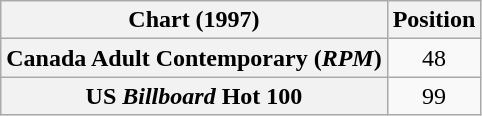<table class="wikitable plainrowheaders" style="text-align:center">
<tr>
<th>Chart (1997)</th>
<th>Position</th>
</tr>
<tr>
<th scope="row">Canada Adult Contemporary (<em>RPM</em>)</th>
<td>48</td>
</tr>
<tr>
<th scope="row">US <em>Billboard</em> Hot 100</th>
<td>99</td>
</tr>
</table>
